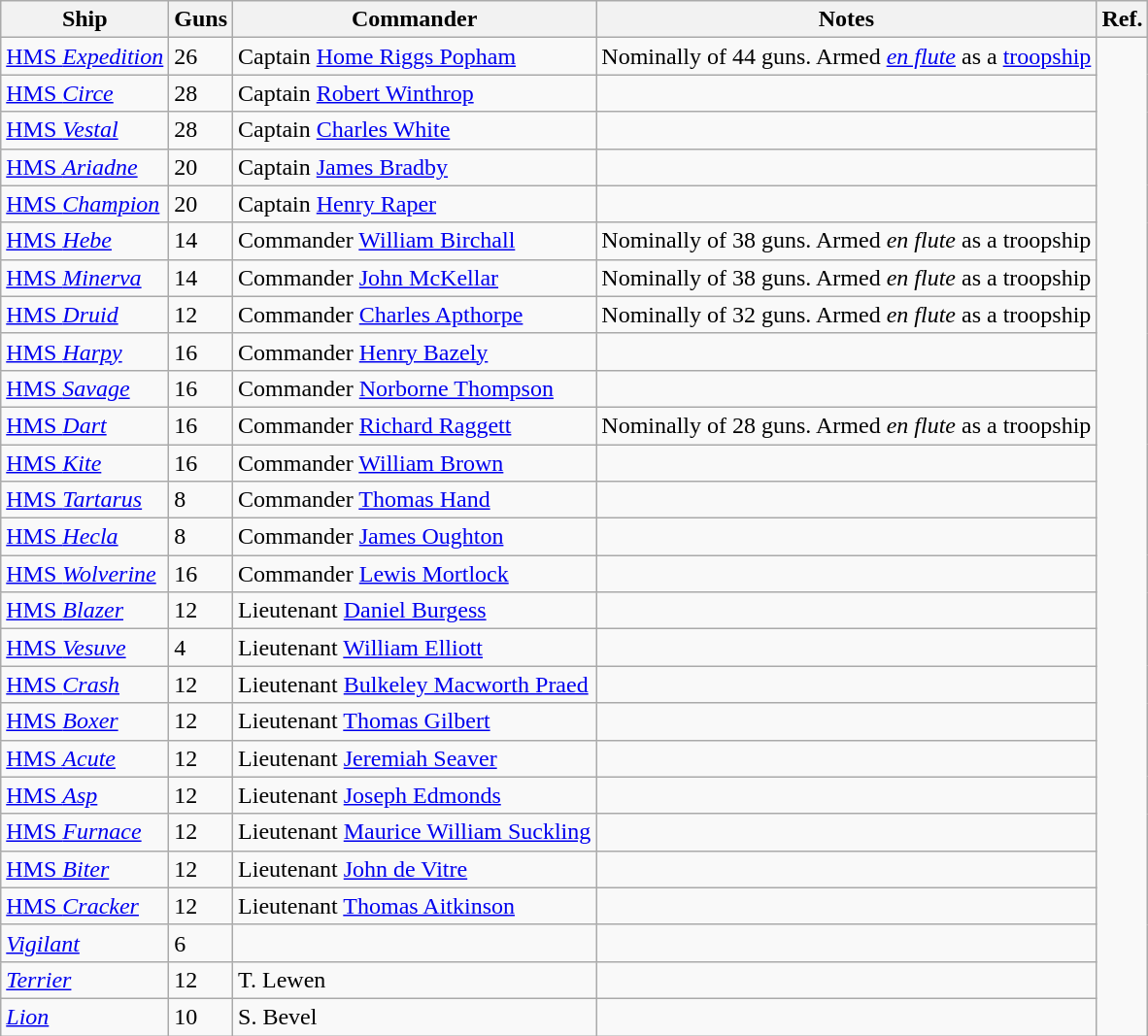<table class="wikitable"width=>
<tr>
<th style=>Ship</th>
<th style=>Guns</th>
<th style=>Commander</th>
<th style=>Notes</th>
<th style=>Ref.</th>
</tr>
<tr>
<td><a href='#'>HMS <em>Expedition</em></a></td>
<td>26</td>
<td>Captain <a href='#'>Home Riggs Popham</a></td>
<td>Nominally of 44 guns. Armed <em><a href='#'>en flute</a></em> as a <a href='#'>troopship</a></td>
<td rowspan=27></td>
</tr>
<tr>
<td><a href='#'>HMS <em>Circe</em></a></td>
<td>28</td>
<td>Captain <a href='#'>Robert Winthrop</a></td>
<td></td>
</tr>
<tr>
<td><a href='#'>HMS <em>Vestal</em></a></td>
<td>28</td>
<td>Captain <a href='#'>Charles White</a></td>
<td></td>
</tr>
<tr>
<td><a href='#'>HMS <em>Ariadne</em></a></td>
<td>20</td>
<td>Captain <a href='#'>James Bradby</a></td>
<td></td>
</tr>
<tr>
<td><a href='#'>HMS <em>Champion</em></a></td>
<td>20</td>
<td>Captain <a href='#'>Henry Raper</a></td>
<td></td>
</tr>
<tr>
<td><a href='#'>HMS <em>Hebe</em></a></td>
<td>14</td>
<td>Commander <a href='#'>William Birchall</a></td>
<td>Nominally of 38 guns. Armed <em>en flute</em> as a troopship</td>
</tr>
<tr>
<td><a href='#'>HMS <em>Minerva</em></a></td>
<td>14</td>
<td>Commander <a href='#'>John McKellar</a></td>
<td>Nominally of 38 guns. Armed <em>en flute</em> as a troopship</td>
</tr>
<tr>
<td><a href='#'>HMS <em>Druid</em></a></td>
<td>12</td>
<td>Commander <a href='#'>Charles Apthorpe</a></td>
<td>Nominally of 32 guns. Armed <em>en flute</em> as a troopship</td>
</tr>
<tr>
<td><a href='#'>HMS <em>Harpy</em></a></td>
<td>16</td>
<td>Commander <a href='#'>Henry Bazely</a></td>
<td></td>
</tr>
<tr>
<td><a href='#'>HMS <em>Savage</em></a></td>
<td>16</td>
<td>Commander <a href='#'>Norborne Thompson</a></td>
<td></td>
</tr>
<tr>
<td><a href='#'>HMS <em>Dart</em></a></td>
<td>16</td>
<td>Commander <a href='#'>Richard Raggett</a></td>
<td>Nominally of 28 guns. Armed <em>en flute</em> as a troopship</td>
</tr>
<tr>
<td><a href='#'>HMS <em>Kite</em></a></td>
<td>16</td>
<td>Commander <a href='#'>William Brown</a></td>
<td></td>
</tr>
<tr>
<td><a href='#'>HMS <em>Tartarus</em></a></td>
<td>8</td>
<td>Commander <a href='#'>Thomas Hand</a></td>
<td></td>
</tr>
<tr>
<td><a href='#'>HMS <em>Hecla</em></a></td>
<td>8</td>
<td>Commander <a href='#'>James Oughton</a></td>
<td></td>
</tr>
<tr>
<td><a href='#'>HMS <em>Wolverine</em></a></td>
<td>16</td>
<td>Commander <a href='#'>Lewis Mortlock</a></td>
<td></td>
</tr>
<tr>
<td><a href='#'>HMS <em>Blazer</em></a></td>
<td>12</td>
<td>Lieutenant <a href='#'>Daniel Burgess</a></td>
<td></td>
</tr>
<tr>
<td><a href='#'>HMS <em>Vesuve</em></a></td>
<td>4</td>
<td>Lieutenant <a href='#'>William Elliott</a></td>
<td></td>
</tr>
<tr>
<td><a href='#'>HMS <em>Crash</em></a></td>
<td>12</td>
<td>Lieutenant <a href='#'>Bulkeley Macworth Praed</a></td>
<td></td>
</tr>
<tr>
<td><a href='#'>HMS <em>Boxer</em></a></td>
<td>12</td>
<td>Lieutenant <a href='#'>Thomas Gilbert</a></td>
<td></td>
</tr>
<tr>
<td><a href='#'>HMS <em>Acute</em></a></td>
<td>12</td>
<td>Lieutenant <a href='#'>Jeremiah Seaver</a></td>
<td></td>
</tr>
<tr>
<td><a href='#'>HMS <em>Asp</em></a></td>
<td>12</td>
<td>Lieutenant <a href='#'>Joseph Edmonds</a></td>
<td></td>
</tr>
<tr>
<td><a href='#'>HMS <em>Furnace</em></a></td>
<td>12</td>
<td>Lieutenant <a href='#'>Maurice William Suckling</a></td>
<td></td>
</tr>
<tr>
<td><a href='#'>HMS <em>Biter</em></a></td>
<td>12</td>
<td>Lieutenant <a href='#'>John de Vitre</a></td>
<td></td>
</tr>
<tr>
<td><a href='#'>HMS <em>Cracker</em></a></td>
<td>12</td>
<td>Lieutenant <a href='#'>Thomas Aitkinson</a></td>
<td></td>
</tr>
<tr>
<td><a href='#'><em>Vigilant</em></a></td>
<td>6</td>
<td></td>
<td></td>
</tr>
<tr>
<td><a href='#'><em>Terrier</em></a></td>
<td>12</td>
<td>T. Lewen</td>
<td></td>
</tr>
<tr>
<td><a href='#'><em>Lion</em></a></td>
<td>10</td>
<td>S. Bevel</td>
<td></td>
</tr>
</table>
